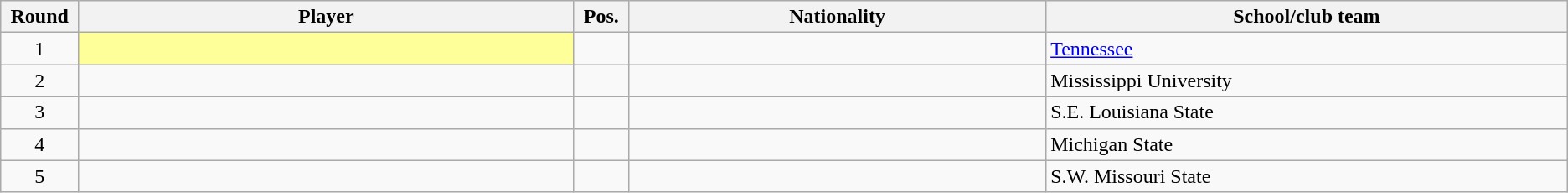<table class="wikitable sortable">
<tr>
<th width="1%">Round</th>
<th width="19%">Player</th>
<th width="1%">Pos.</th>
<th width="16%">Nationality</th>
<th width="20%">School/club team</th>
</tr>
<tr>
<td align=center>1</td>
<td bgcolor="#FFFF99"></td>
<td></td>
<td></td>
<td><a href='#'>Tennessee</a></td>
</tr>
<tr>
<td align=center>2</td>
<td></td>
<td></td>
<td></td>
<td>Mississippi University</td>
</tr>
<tr>
<td align=center>3</td>
<td></td>
<td></td>
<td></td>
<td>S.E. Louisiana State</td>
</tr>
<tr>
<td align=center>4</td>
<td></td>
<td></td>
<td></td>
<td>Michigan State</td>
</tr>
<tr>
<td align=center>5</td>
<td></td>
<td></td>
<td></td>
<td>S.W. Missouri State</td>
</tr>
</table>
